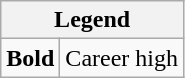<table class="wikitable mw-collapsible mw-collapsed">
<tr>
<th colspan="2">Legend</th>
</tr>
<tr>
<td><strong>Bold</strong></td>
<td>Career high</td>
</tr>
</table>
